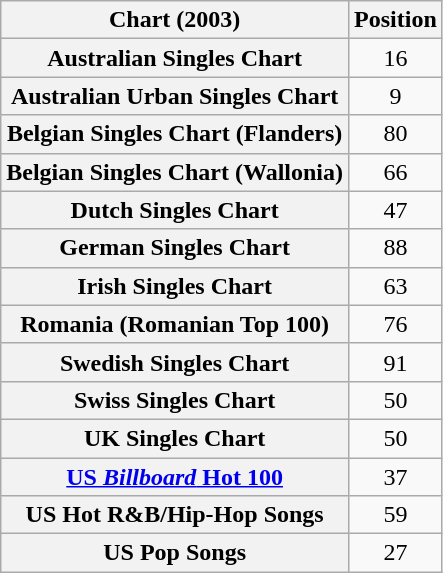<table class="wikitable sortable plainrowheaders" style="text-align:center">
<tr>
<th scope="col">Chart (2003)</th>
<th scope="col">Position</th>
</tr>
<tr>
<th scope="row">Australian Singles Chart</th>
<td style="text-align:center;">16</td>
</tr>
<tr>
<th scope="row">Australian Urban Singles Chart</th>
<td style="text-align:center;">9</td>
</tr>
<tr>
<th scope="row">Belgian Singles Chart (Flanders)</th>
<td style="text-align:center;">80</td>
</tr>
<tr>
<th scope="row">Belgian Singles Chart (Wallonia)</th>
<td style="text-align:center;">66</td>
</tr>
<tr>
<th scope="row">Dutch Singles Chart</th>
<td style="text-align:center;">47</td>
</tr>
<tr>
<th scope="row">German Singles Chart</th>
<td style="text-align:center;">88</td>
</tr>
<tr>
<th scope="row">Irish Singles Chart</th>
<td style="text-align:center;">63</td>
</tr>
<tr>
<th scope="row">Romania (Romanian Top 100)</th>
<td style="text-align:center;">76</td>
</tr>
<tr>
<th scope="row">Swedish Singles Chart</th>
<td style="text-align:center;">91</td>
</tr>
<tr>
<th scope="row">Swiss Singles Chart</th>
<td style="text-align:center;">50</td>
</tr>
<tr>
<th scope="row">UK Singles Chart</th>
<td style="text-align:center;">50</td>
</tr>
<tr>
<th scope="row"><a href='#'>US <em>Billboard</em> Hot 100</a></th>
<td style="text-align:center;">37</td>
</tr>
<tr>
<th scope="row">US Hot R&B/Hip-Hop Songs</th>
<td style="text-align:center;">59</td>
</tr>
<tr>
<th scope="row">US Pop Songs</th>
<td style="text-align:center;">27</td>
</tr>
</table>
